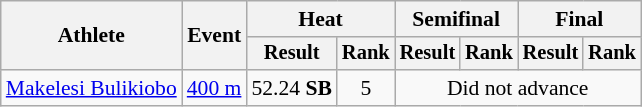<table class=wikitable style="font-size:90%">
<tr>
<th rowspan="2">Athlete</th>
<th rowspan="2">Event</th>
<th colspan="2">Heat</th>
<th colspan="2">Semifinal</th>
<th colspan="2">Final</th>
</tr>
<tr style="font-size:95%">
<th>Result</th>
<th>Rank</th>
<th>Result</th>
<th>Rank</th>
<th>Result</th>
<th>Rank</th>
</tr>
<tr align=center>
<td align=left><a href='#'>Makelesi Bulikiobo</a></td>
<td align=left><a href='#'>400 m</a></td>
<td>52.24 <strong>SB</strong></td>
<td>5</td>
<td colspan=4>Did not advance</td>
</tr>
</table>
